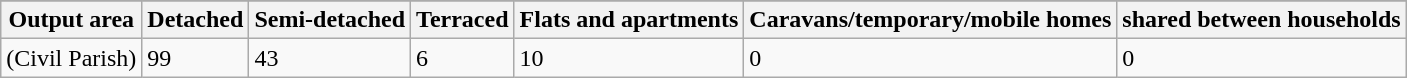<table class="wikitable">
<tr>
</tr>
<tr>
<th>Output area</th>
<th>Detached</th>
<th>Semi-detached</th>
<th>Terraced</th>
<th>Flats and apartments</th>
<th>Caravans/temporary/mobile homes</th>
<th>shared between households</th>
</tr>
<tr>
<td>(Civil Parish)</td>
<td>99</td>
<td>43</td>
<td>6</td>
<td>10</td>
<td>0</td>
<td>0</td>
</tr>
</table>
